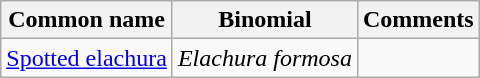<table class="wikitable">
<tr>
<th>Common name</th>
<th>Binomial</th>
<th>Comments</th>
</tr>
<tr>
<td><a href='#'>Spotted elachura</a></td>
<td><em>Elachura formosa</em></td>
<td></td>
</tr>
</table>
